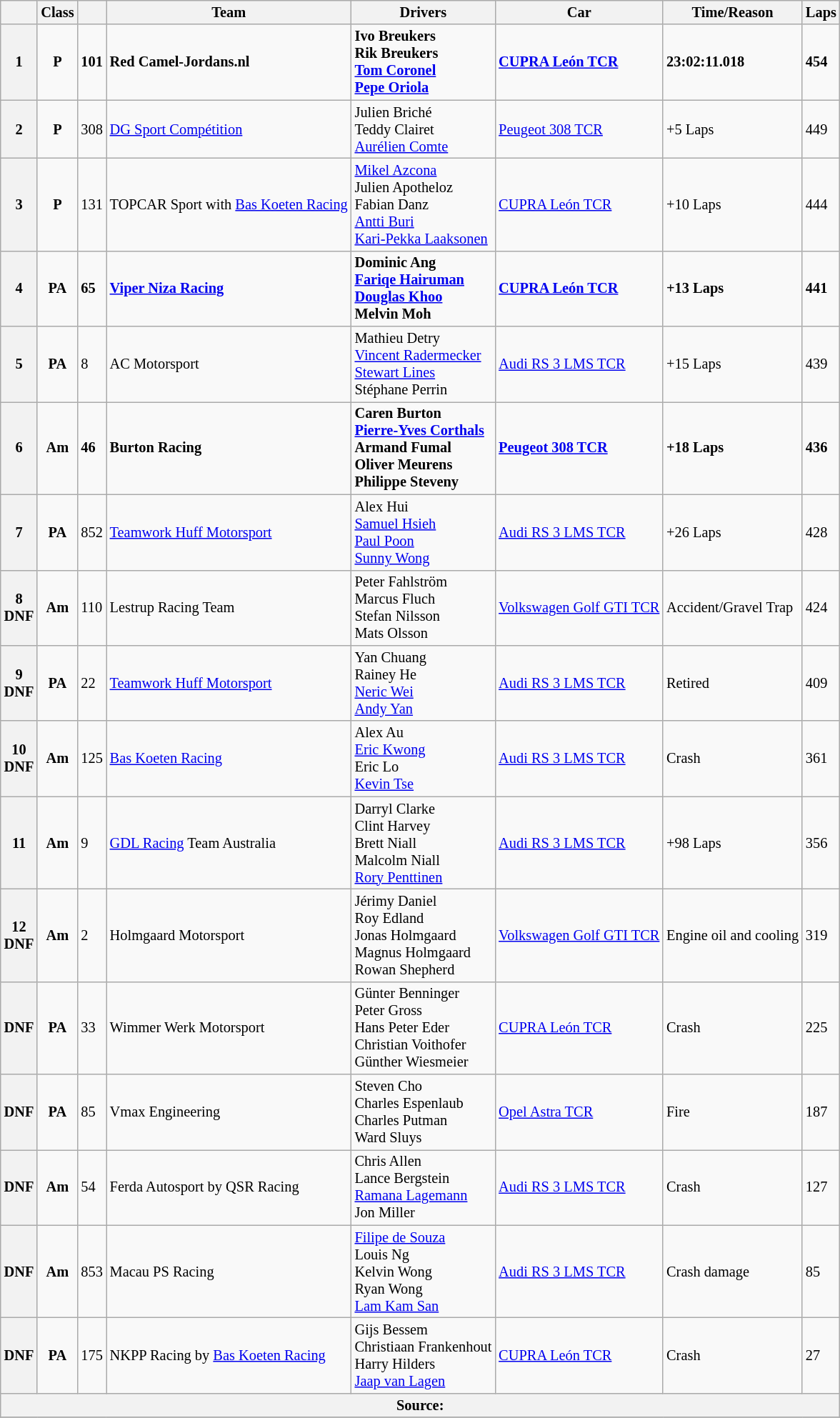<table class="wikitable" style="font-size: 85%;">
<tr>
<th></th>
<th>Class</th>
<th></th>
<th>Team</th>
<th>Drivers</th>
<th>Car</th>
<th>Time/Reason</th>
<th>Laps</th>
</tr>
<tr>
<th><strong>1</strong></th>
<td align=center><strong><span>P</span></strong></td>
<td><strong>101</strong></td>
<td> <strong>Red Camel-Jordans.nl</strong></td>
<td> <strong>Ivo Breukers<br> Rik Breukers<br> <a href='#'>Tom Coronel</a><br> <a href='#'>Pepe Oriola</a></strong></td>
<td><strong><a href='#'>CUPRA León TCR</a></strong></td>
<td><strong>23:02:11.018</strong></td>
<td><strong>454</strong></td>
</tr>
<tr>
<th>2</th>
<td align=center><strong><span>P</span></strong></td>
<td>308</td>
<td> <a href='#'>DG Sport Compétition</a></td>
<td> Julien Briché<br> Teddy Clairet<br> <a href='#'>Aurélien Comte</a></td>
<td><a href='#'>Peugeot 308 TCR</a></td>
<td>+5 Laps</td>
<td>449</td>
</tr>
<tr>
<th>3</th>
<td align=center><strong><span>P</span></strong></td>
<td>131</td>
<td> TOPCAR Sport with <a href='#'>Bas Koeten Racing</a></td>
<td> <a href='#'>Mikel Azcona</a><br> Julien Apotheloz<br> Fabian Danz<br> <a href='#'>Antti Buri</a><br> <a href='#'>Kari-Pekka Laaksonen</a></td>
<td><a href='#'>CUPRA León TCR</a></td>
<td>+10 Laps</td>
<td>444</td>
</tr>
<tr>
<th><strong>4</strong></th>
<td align=center><strong><span>PA</span></strong></td>
<td><strong>65</strong></td>
<td> <strong><a href='#'>Viper Niza Racing</a></strong></td>
<td> <strong>Dominic Ang<br> <a href='#'>Fariqe Hairuman</a><br> <a href='#'>Douglas Khoo</a><br> Melvin Moh</strong></td>
<td><strong><a href='#'>CUPRA León TCR</a></strong></td>
<td><strong>+13 Laps</strong></td>
<td><strong>441</strong></td>
</tr>
<tr>
<th>5</th>
<td align=center><strong><span>PA</span></strong></td>
<td>8</td>
<td> AC Motorsport</td>
<td> Mathieu Detry<br> <a href='#'>Vincent Radermecker</a><br> <a href='#'>Stewart Lines</a><br> Stéphane Perrin</td>
<td><a href='#'>Audi RS 3 LMS TCR</a></td>
<td>+15 Laps</td>
<td>439</td>
</tr>
<tr>
<th><strong>6</strong></th>
<td align=center><strong><span>Am</span></strong></td>
<td><strong>46</strong></td>
<td> <strong>Burton Racing</strong></td>
<td> <strong>Caren Burton<br> <a href='#'>Pierre-Yves Corthals</a><br> Armand Fumal<br> Oliver Meurens<br> Philippe Steveny</strong></td>
<td><strong><a href='#'>Peugeot 308 TCR</a></strong></td>
<td><strong>+18 Laps</strong></td>
<td><strong>436</strong></td>
</tr>
<tr>
<th>7</th>
<td align=center><strong><span>PA</span></strong></td>
<td>852</td>
<td> <a href='#'>Teamwork Huff Motorsport</a></td>
<td> Alex Hui<br> <a href='#'>Samuel Hsieh</a><br> <a href='#'>Paul Poon</a><br> <a href='#'>Sunny Wong</a></td>
<td><a href='#'>Audi RS 3 LMS TCR</a></td>
<td>+26 Laps</td>
<td>428</td>
</tr>
<tr>
<th>8<br>DNF</th>
<td align=center><strong><span>Am</span></strong></td>
<td>110</td>
<td> Lestrup Racing Team</td>
<td> Peter Fahlström<br> Marcus Fluch<br> Stefan Nilsson<br> Mats Olsson</td>
<td><a href='#'>Volkswagen Golf GTI TCR</a></td>
<td>Accident/Gravel Trap</td>
<td>424</td>
</tr>
<tr>
<th>9<br>DNF</th>
<td align=center><strong><span>PA</span></strong></td>
<td>22</td>
<td> <a href='#'>Teamwork Huff Motorsport</a></td>
<td> Yan Chuang<br> Rainey He<br> <a href='#'>Neric Wei</a><br> <a href='#'>Andy Yan</a></td>
<td><a href='#'>Audi RS 3 LMS TCR</a></td>
<td>Retired</td>
<td>409</td>
</tr>
<tr>
<th>10<br>DNF</th>
<td align=center><strong><span>Am</span></strong></td>
<td>125</td>
<td> <a href='#'>Bas Koeten Racing</a></td>
<td> Alex Au<br> <a href='#'>Eric Kwong</a><br> Eric Lo<br> <a href='#'>Kevin Tse</a></td>
<td><a href='#'>Audi RS 3 LMS TCR</a></td>
<td>Crash</td>
<td>361</td>
</tr>
<tr>
<th>11</th>
<td align=center><strong><span>Am</span></strong></td>
<td>9</td>
<td> <a href='#'>GDL Racing</a> Team Australia</td>
<td> Darryl Clarke<br> Clint Harvey<br> Brett Niall<br> Malcolm Niall<br> <a href='#'>Rory Penttinen</a></td>
<td><a href='#'>Audi RS 3 LMS TCR</a></td>
<td>+98 Laps</td>
<td>356</td>
</tr>
<tr>
<th>12<br>DNF</th>
<td align=center><strong><span>Am</span></strong></td>
<td>2</td>
<td> Holmgaard Motorsport</td>
<td> Jérimy Daniel<br> Roy Edland<br> Jonas Holmgaard<br> Magnus Holmgaard<br> Rowan Shepherd</td>
<td><a href='#'>Volkswagen Golf GTI TCR</a></td>
<td>Engine oil and cooling</td>
<td>319</td>
</tr>
<tr>
<th>DNF</th>
<td align=center><strong><span>PA</span></strong></td>
<td>33</td>
<td> Wimmer Werk Motorsport</td>
<td> Günter Benninger<br> Peter Gross<br> Hans Peter Eder<br> Christian Voithofer<br> Günther Wiesmeier</td>
<td><a href='#'>CUPRA León TCR</a></td>
<td>Crash</td>
<td>225</td>
</tr>
<tr>
<th>DNF</th>
<td align=center><strong><span>PA</span></strong></td>
<td>85</td>
<td> Vmax Engineering</td>
<td> Steven Cho<br> Charles Espenlaub<br> Charles Putman<br> Ward Sluys</td>
<td><a href='#'>Opel Astra TCR</a></td>
<td>Fire</td>
<td>187</td>
</tr>
<tr>
<th>DNF</th>
<td align=center><strong><span>Am</span></strong></td>
<td>54</td>
<td> Ferda Autosport by QSR Racing</td>
<td> Chris Allen<br> Lance Bergstein<br> <a href='#'>Ramana Lagemann</a><br> Jon Miller</td>
<td><a href='#'>Audi RS 3 LMS TCR</a></td>
<td>Crash</td>
<td>127</td>
</tr>
<tr>
<th>DNF</th>
<td align=center><strong><span>Am</span></strong></td>
<td>853</td>
<td> Macau PS Racing</td>
<td> <a href='#'>Filipe de Souza</a><br> Louis Ng<br> Kelvin Wong<br> Ryan Wong<br> <a href='#'>Lam Kam San</a></td>
<td><a href='#'>Audi RS 3 LMS TCR</a></td>
<td>Crash damage</td>
<td>85</td>
</tr>
<tr>
<th>DNF</th>
<td align=center><strong><span>PA</span></strong></td>
<td>175</td>
<td> NKPP Racing by <a href='#'>Bas Koeten Racing</a></td>
<td> Gijs Bessem<br> Christiaan Frankenhout<br> Harry Hilders<br> <a href='#'>Jaap van Lagen</a></td>
<td><a href='#'>CUPRA León TCR</a></td>
<td>Crash</td>
<td>27</td>
</tr>
<tr>
<th colspan="8">Source:<br>

</th>
</tr>
<tr>
</tr>
</table>
